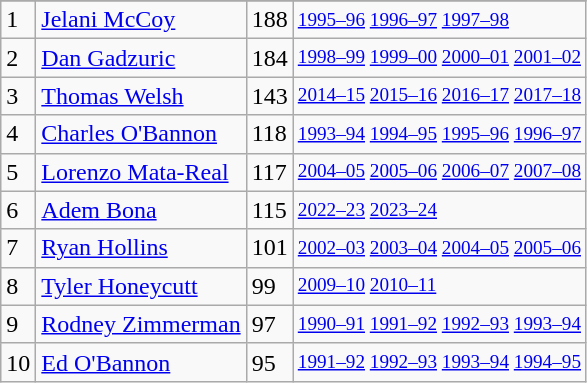<table class="wikitable">
<tr>
</tr>
<tr>
<td>1</td>
<td><a href='#'>Jelani McCoy</a></td>
<td>188</td>
<td style="font-size:80%;"><a href='#'>1995–96</a> <a href='#'>1996–97</a> <a href='#'>1997–98</a></td>
</tr>
<tr>
<td>2</td>
<td><a href='#'>Dan Gadzuric</a></td>
<td>184</td>
<td style="font-size:80%;"><a href='#'>1998–99</a> <a href='#'>1999–00</a> <a href='#'>2000–01</a> <a href='#'>2001–02</a></td>
</tr>
<tr>
<td>3</td>
<td><a href='#'>Thomas Welsh</a></td>
<td>143</td>
<td style="font-size:80%;"><a href='#'>2014–15</a> <a href='#'>2015–16</a> <a href='#'>2016–17</a> <a href='#'>2017–18</a></td>
</tr>
<tr>
<td>4</td>
<td><a href='#'>Charles O'Bannon</a></td>
<td>118</td>
<td style="font-size:80%;"><a href='#'>1993–94</a> <a href='#'>1994–95</a> <a href='#'>1995–96</a> <a href='#'>1996–97</a></td>
</tr>
<tr>
<td>5</td>
<td><a href='#'>Lorenzo Mata-Real</a></td>
<td>117</td>
<td style="font-size:80%;"><a href='#'>2004–05</a> <a href='#'>2005–06</a> <a href='#'>2006–07</a> <a href='#'>2007–08</a></td>
</tr>
<tr>
<td>6</td>
<td><a href='#'>Adem Bona</a></td>
<td>115</td>
<td style="font-size:80%;"><a href='#'>2022–23</a> <a href='#'>2023–24</a></td>
</tr>
<tr>
<td>7</td>
<td><a href='#'>Ryan Hollins</a></td>
<td>101</td>
<td style="font-size:80%;"><a href='#'>2002–03</a> <a href='#'>2003–04</a> <a href='#'>2004–05</a> <a href='#'>2005–06</a></td>
</tr>
<tr>
<td>8</td>
<td><a href='#'>Tyler Honeycutt</a></td>
<td>99</td>
<td style="font-size:80%;"><a href='#'>2009–10</a> <a href='#'>2010–11</a></td>
</tr>
<tr>
<td>9</td>
<td><a href='#'>Rodney Zimmerman</a></td>
<td>97</td>
<td style="font-size:80%;"><a href='#'>1990–91</a> <a href='#'>1991–92</a> <a href='#'>1992–93</a> <a href='#'>1993–94</a></td>
</tr>
<tr>
<td>10</td>
<td><a href='#'>Ed O'Bannon</a></td>
<td>95</td>
<td style="font-size:80%;"><a href='#'>1991–92</a> <a href='#'>1992–93</a> <a href='#'>1993–94</a> <a href='#'>1994–95</a></td>
</tr>
</table>
